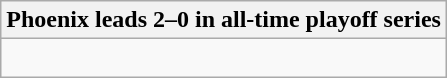<table class="wikitable collapsible collapsed">
<tr>
<th>Phoenix leads 2–0 in all-time playoff series</th>
</tr>
<tr>
<td><br>
</td>
</tr>
</table>
